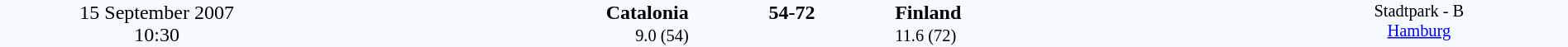<table style="width: 100%; background:#F5FAFF;" cellspacing="0">
<tr>
<td align=center rowspan=3 width=20%>15 September 2007<br>10:30</td>
</tr>
<tr>
<td width=24% align=right><strong>Catalonia</strong></td>
<td align=center width=13%><strong>54-72</strong></td>
<td width=24%><strong>Finland</strong></td>
<td style=font-size:85% rowspan=3 valign=top align=center>Stadtpark - B <br><a href='#'>Hamburg</a></td>
</tr>
<tr style=font-size:85%>
<td align=right>9.0 (54)</td>
<td align=center></td>
<td>11.6 (72)</td>
</tr>
</table>
